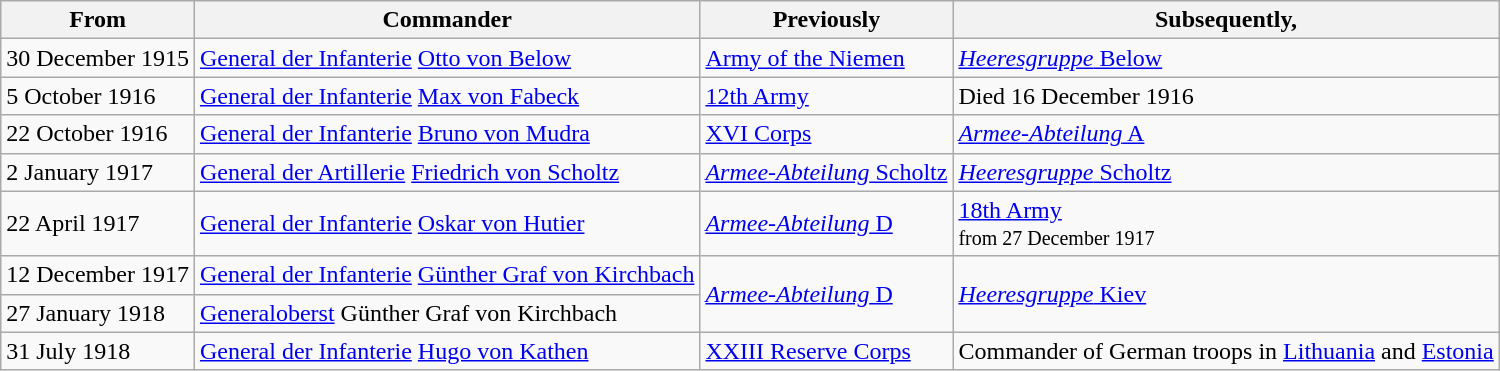<table class="wikitable">
<tr>
<th>From</th>
<th>Commander</th>
<th>Previously</th>
<th>Subsequently,</th>
</tr>
<tr>
<td>30 December 1915</td>
<td><a href='#'>General der Infanterie</a> <a href='#'>Otto von Below</a></td>
<td><a href='#'>Army of the Niemen</a></td>
<td><a href='#'><em>Heeresgruppe</em> Below</a></td>
</tr>
<tr>
<td>5 October 1916</td>
<td><a href='#'>General der Infanterie</a> <a href='#'>Max von Fabeck</a></td>
<td><a href='#'>12th Army</a></td>
<td>Died 16 December 1916</td>
</tr>
<tr>
<td>22 October 1916</td>
<td><a href='#'>General der Infanterie</a> <a href='#'>Bruno von Mudra</a></td>
<td><a href='#'>XVI Corps</a></td>
<td><a href='#'><em>Armee-Abteilung</em> A</a></td>
</tr>
<tr>
<td>2 January 1917</td>
<td><a href='#'>General der Artillerie</a> <a href='#'>Friedrich von Scholtz</a></td>
<td><a href='#'><em>Armee-Abteilung</em> Scholtz</a></td>
<td><a href='#'><em>Heeresgruppe</em> Scholtz</a></td>
</tr>
<tr>
<td>22 April 1917</td>
<td><a href='#'>General der Infanterie</a> <a href='#'>Oskar von Hutier</a></td>
<td><a href='#'><em>Armee-Abteilung</em> D</a></td>
<td><a href='#'>18th Army</a><br><small>from 27 December 1917</small></td>
</tr>
<tr>
<td>12 December 1917</td>
<td><a href='#'>General der Infanterie</a> <a href='#'>Günther Graf von Kirchbach</a></td>
<td rowspan=2><a href='#'><em>Armee-Abteilung</em> D</a></td>
<td rowspan=2><a href='#'><em>Heeresgruppe</em> Kiev</a></td>
</tr>
<tr>
<td>27 January 1918</td>
<td><a href='#'>Generaloberst</a> Günther Graf von Kirchbach</td>
</tr>
<tr>
<td>31 July 1918</td>
<td><a href='#'>General der Infanterie</a> <a href='#'>Hugo von Kathen</a></td>
<td><a href='#'>XXIII Reserve Corps</a></td>
<td>Commander of German troops in <a href='#'>Lithuania</a> and <a href='#'>Estonia</a></td>
</tr>
</table>
